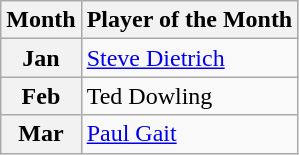<table class="wikitable">
<tr>
<th>Month</th>
<th>Player of the Month</th>
</tr>
<tr>
<th>Jan</th>
<td><a href='#'>Steve Dietrich</a></td>
</tr>
<tr>
<th>Feb</th>
<td>Ted Dowling</td>
</tr>
<tr>
<th>Mar</th>
<td><a href='#'>Paul Gait</a></td>
</tr>
</table>
